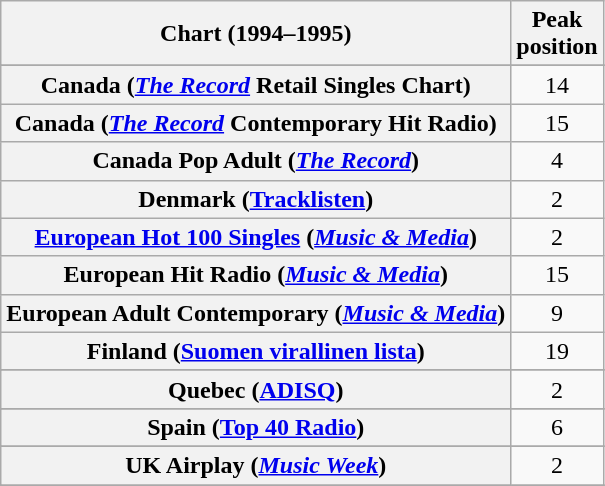<table class="wikitable sortable plainrowheaders" style="text-align:center">
<tr>
<th scope="col">Chart (1994–1995)</th>
<th scope="col">Peak<br>position</th>
</tr>
<tr>
</tr>
<tr>
</tr>
<tr>
</tr>
<tr>
</tr>
<tr>
</tr>
<tr>
<th scope="row">Canada (<em><a href='#'>The Record</a></em> Retail Singles Chart)</th>
<td>14</td>
</tr>
<tr>
<th scope="row">Canada (<em><a href='#'>The Record</a></em> Contemporary Hit Radio)</th>
<td>15</td>
</tr>
<tr>
<th scope="row">Canada Pop Adult (<em><a href='#'>The Record</a></em>)</th>
<td>4</td>
</tr>
<tr>
<th scope="row">Denmark (<a href='#'>Tracklisten</a>)</th>
<td>2</td>
</tr>
<tr>
<th scope="row"><a href='#'>European Hot 100 Singles</a> (<em><a href='#'>Music & Media</a></em>)</th>
<td>2</td>
</tr>
<tr>
<th scope="row">European Hit Radio (<em><a href='#'>Music & Media</a></em>)</th>
<td>15</td>
</tr>
<tr>
<th scope="row">European Adult Contemporary (<em><a href='#'>Music & Media</a></em>)</th>
<td>9</td>
</tr>
<tr>
<th scope="row">Finland (<a href='#'>Suomen virallinen lista</a>)</th>
<td>19</td>
</tr>
<tr>
</tr>
<tr>
</tr>
<tr>
</tr>
<tr>
</tr>
<tr>
</tr>
<tr>
</tr>
<tr>
<th scope="row">Quebec (<a href='#'>ADISQ</a>)</th>
<td>2</td>
</tr>
<tr>
</tr>
<tr>
<th scope="row">Spain (<a href='#'>Top 40 Radio</a>)</th>
<td>6</td>
</tr>
<tr>
</tr>
<tr>
</tr>
<tr>
</tr>
<tr>
<th scope="row">UK Airplay (<em><a href='#'>Music Week</a></em>)</th>
<td>2</td>
</tr>
<tr>
</tr>
<tr>
</tr>
</table>
